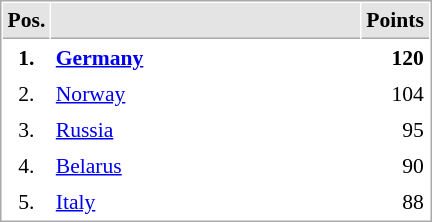<table cellspacing="1" cellpadding="3" style="border:1px solid #AAAAAA;font-size:90%">
<tr bgcolor="#E4E4E4">
<th style="border-bottom:1px solid #AAAAAA" width=10>Pos.</th>
<th style="border-bottom:1px solid #AAAAAA" width=200></th>
<th style="border-bottom:1px solid #AAAAAA" width=20>Points</th>
</tr>
<tr>
<td align="center"><strong>1.</strong></td>
<td> <strong><a href='#'>Germany</a></strong></td>
<td align="right"><strong>120</strong></td>
</tr>
<tr>
<td align="center">2.</td>
<td> <a href='#'>Norway</a></td>
<td align="right">104</td>
</tr>
<tr>
<td align="center">3.</td>
<td> <a href='#'>Russia</a></td>
<td align="right">95</td>
</tr>
<tr>
<td align="center">4.</td>
<td> <a href='#'>Belarus</a></td>
<td align="right">90</td>
</tr>
<tr>
<td align="center">5.</td>
<td> <a href='#'>Italy</a></td>
<td align="right">88</td>
</tr>
</table>
